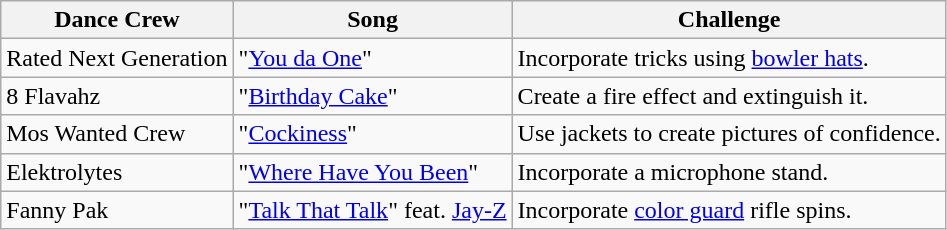<table class="wikitable">
<tr>
<th>Dance Crew</th>
<th>Song</th>
<th>Challenge</th>
</tr>
<tr>
<td>Rated Next Generation</td>
<td>"<a href='#'>You da One</a>"</td>
<td>Incorporate tricks using <a href='#'>bowler hats</a>.</td>
</tr>
<tr>
<td>8 Flavahz</td>
<td>"<a href='#'>Birthday Cake</a>"</td>
<td>Create a fire effect and extinguish it.</td>
</tr>
<tr>
<td>Mos Wanted Crew</td>
<td>"<a href='#'>Cockiness</a>"</td>
<td>Use jackets to create pictures of confidence.</td>
</tr>
<tr>
<td>Elektrolytes</td>
<td>"<a href='#'>Where Have You Been</a>"</td>
<td>Incorporate a microphone stand.</td>
</tr>
<tr>
<td>Fanny Pak</td>
<td>"<a href='#'>Talk That Talk</a>" feat. <a href='#'>Jay-Z</a></td>
<td>Incorporate <a href='#'>color guard</a> rifle spins.</td>
</tr>
</table>
